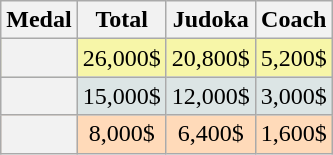<table class=wikitable style="text-align:center;">
<tr>
<th>Medal</th>
<th>Total</th>
<th>Judoka</th>
<th>Coach</th>
</tr>
<tr bgcolor=F7F6A8>
<th></th>
<td>26,000$</td>
<td>20,800$</td>
<td>5,200$</td>
</tr>
<tr bgcolor=DCE5E5>
<th></th>
<td>15,000$</td>
<td>12,000$</td>
<td>3,000$</td>
</tr>
<tr bgcolor=FFDAB9>
<th></th>
<td>8,000$</td>
<td>6,400$</td>
<td>1,600$</td>
</tr>
</table>
